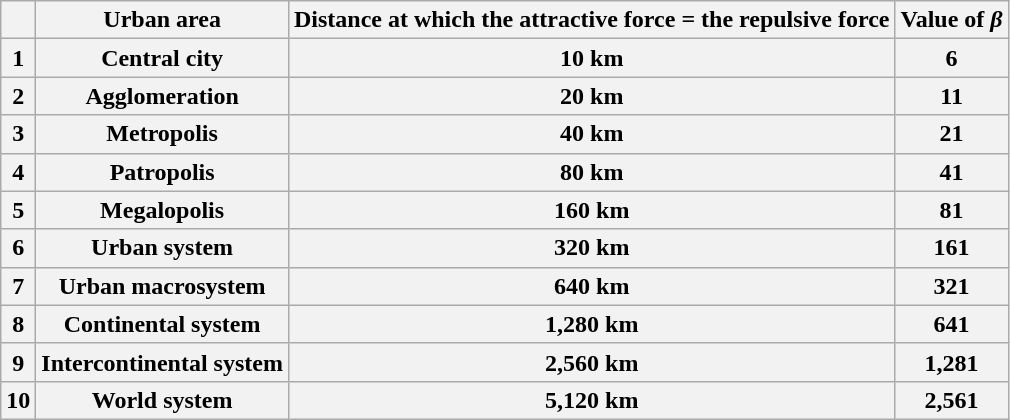<table class="wikitable">
<tr>
<th></th>
<th>Urban area</th>
<th>Distance at which the attractive force = the repulsive force</th>
<th>Value of <em>β</em></th>
</tr>
<tr>
<th>1</th>
<th>Central city</th>
<th>10 km</th>
<th>6</th>
</tr>
<tr>
<th>2</th>
<th>Agglomeration</th>
<th>20 km</th>
<th>11</th>
</tr>
<tr>
<th>3</th>
<th>Metropolis</th>
<th>40 km</th>
<th>21</th>
</tr>
<tr>
<th>4</th>
<th>Patropolis</th>
<th>80 km</th>
<th>41</th>
</tr>
<tr>
<th>5</th>
<th>Megalopolis</th>
<th>160 km</th>
<th>81</th>
</tr>
<tr>
<th>6</th>
<th>Urban system</th>
<th>320 km</th>
<th>161</th>
</tr>
<tr>
<th>7</th>
<th>Urban macrosystem</th>
<th>640 km</th>
<th>321</th>
</tr>
<tr>
<th>8</th>
<th>Continental system</th>
<th>1,280 km</th>
<th>641</th>
</tr>
<tr>
<th>9</th>
<th>Intercontinental system</th>
<th>2,560 km</th>
<th>1,281</th>
</tr>
<tr>
<th>10</th>
<th>World system</th>
<th>5,120 km</th>
<th>2,561</th>
</tr>
</table>
